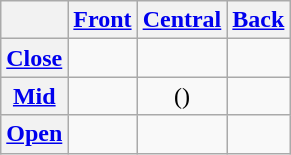<table class="wikitable" style="text-align:center;">
<tr>
<th></th>
<th><a href='#'>Front</a></th>
<th><a href='#'>Central</a></th>
<th><a href='#'>Back</a></th>
</tr>
<tr>
<th><a href='#'>Close</a></th>
<td></td>
<td></td>
<td></td>
</tr>
<tr>
<th><a href='#'>Mid</a></th>
<td></td>
<td>()</td>
<td></td>
</tr>
<tr>
<th><a href='#'>Open</a></th>
<td></td>
<td></td>
<td></td>
</tr>
</table>
